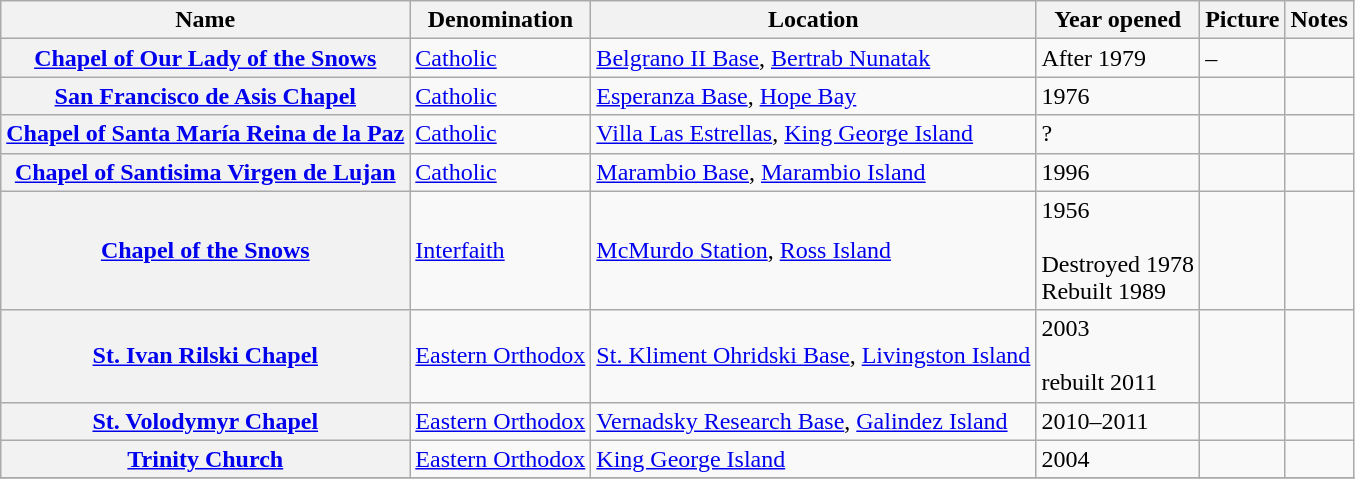<table class="wikitable sortable plainrowheaders">
<tr>
<th scope="col">Name</th>
<th scope="col">Denomination</th>
<th scope="col">Location</th>
<th scope="col" class="unsortable">Year opened</th>
<th scope="col" class="unsortable">Picture</th>
<th scope="col" class="unsortable">Notes</th>
</tr>
<tr>
<th scope="row"><a href='#'>Chapel of Our Lady of the Snows</a></th>
<td><a href='#'>Catholic</a></td>
<td><a href='#'>Belgrano II Base</a>, <a href='#'>Bertrab Nunatak</a></td>
<td>After 1979</td>
<td>–</td>
<td></td>
</tr>
<tr>
<th scope="row"><a href='#'>San Francisco de Asis Chapel</a></th>
<td><a href='#'>Catholic</a></td>
<td><a href='#'>Esperanza Base</a>, <a href='#'>Hope Bay</a></td>
<td>1976</td>
<td></td>
<td></td>
</tr>
<tr>
<th scope="row"><a href='#'>Chapel of Santa María Reina de la Paz</a></th>
<td><a href='#'>Catholic</a></td>
<td><a href='#'>Villa Las Estrellas</a>, <a href='#'>King George Island</a></td>
<td>?</td>
<td></td>
<td></td>
</tr>
<tr>
<th scope="row"><a href='#'>Chapel of Santisima Virgen de Lujan</a></th>
<td><a href='#'>Catholic</a></td>
<td><a href='#'>Marambio Base</a>, <a href='#'>Marambio Island</a></td>
<td>1996</td>
<td></td>
<td></td>
</tr>
<tr>
<th scope="row"><a href='#'>Chapel of the Snows</a></th>
<td><a href='#'>Interfaith</a></td>
<td><a href='#'>McMurdo Station</a>, <a href='#'>Ross Island</a></td>
<td>1956<br><br>Destroyed 1978<br>
Rebuilt 1989</td>
<td></td>
<td></td>
</tr>
<tr>
<th scope="row"><a href='#'>St. Ivan Rilski Chapel</a></th>
<td><a href='#'>Eastern Orthodox</a></td>
<td><a href='#'>St. Kliment Ohridski Base</a>, <a href='#'>Livingston Island</a></td>
<td>2003<br><br>rebuilt 2011</td>
<td></td>
<td></td>
</tr>
<tr>
<th scope="row"><a href='#'>St. Volodymyr Chapel</a></th>
<td><a href='#'>Eastern Orthodox</a></td>
<td><a href='#'>Vernadsky Research Base</a>, <a href='#'>Galindez Island</a></td>
<td>2010–2011</td>
<td></td>
<td></td>
</tr>
<tr>
<th scope="row"><a href='#'>Trinity Church</a></th>
<td><a href='#'>Eastern Orthodox</a></td>
<td><a href='#'>King George Island</a></td>
<td>2004</td>
<td></td>
<td></td>
</tr>
<tr>
</tr>
</table>
